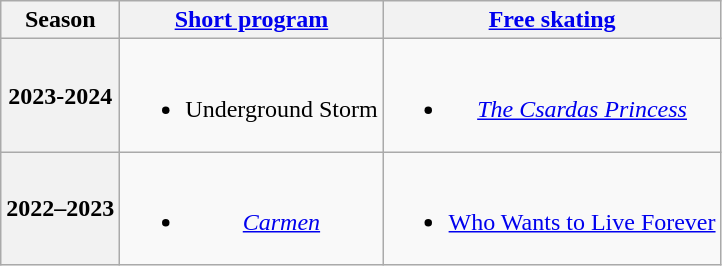<table class=wikitable style=text-align:center>
<tr>
<th>Season</th>
<th><a href='#'>Short program</a></th>
<th><a href='#'>Free skating</a></th>
</tr>
<tr>
<th>2023-2024</th>
<td><br><ul><li>Underground Storm <br> </li></ul></td>
<td><br><ul><li><em><a href='#'>The Csardas Princess</a></em> <br> </li></ul></td>
</tr>
<tr>
<th>2022–2023</th>
<td><br><ul><li><em><a href='#'>Carmen</a></em> <br> </li></ul></td>
<td><br><ul><li><a href='#'>Who Wants to Live Forever</a> <br> </li></ul></td>
</tr>
</table>
